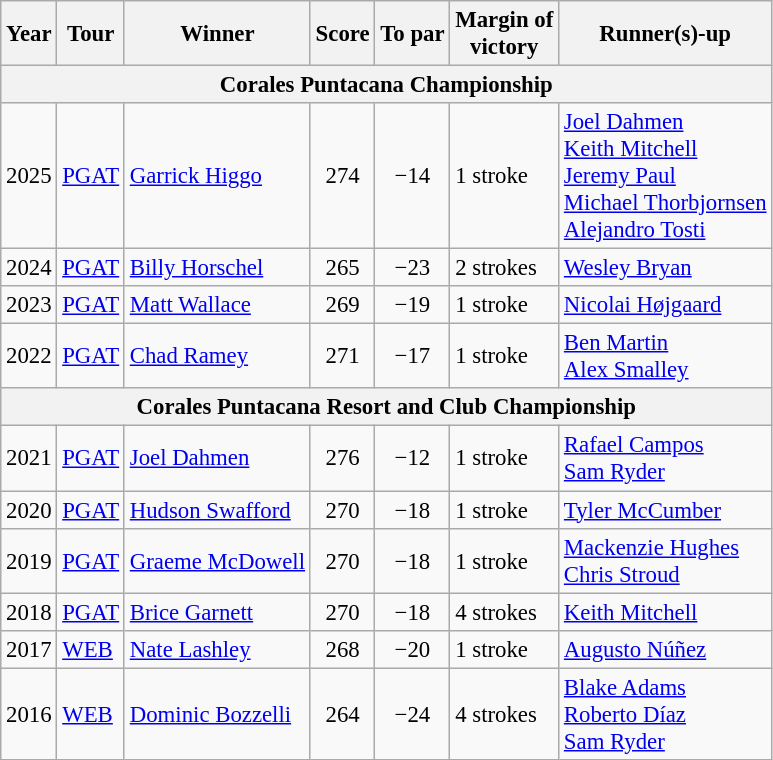<table class=wikitable style=font-size:95%>
<tr>
<th>Year</th>
<th>Tour</th>
<th>Winner</th>
<th>Score</th>
<th>To par</th>
<th>Margin of<br>victory</th>
<th>Runner(s)-up</th>
</tr>
<tr>
<th colspan=7>Corales Puntacana Championship</th>
</tr>
<tr>
<td>2025</td>
<td><a href='#'>PGAT</a></td>
<td> <a href='#'>Garrick Higgo</a></td>
<td align=center>274</td>
<td align=center>−14</td>
<td>1 stroke</td>
<td> <a href='#'>Joel Dahmen</a><br> <a href='#'>Keith Mitchell</a><br> <a href='#'>Jeremy Paul</a><br> <a href='#'>Michael Thorbjornsen</a><br> <a href='#'>Alejandro Tosti</a></td>
</tr>
<tr>
<td>2024</td>
<td><a href='#'>PGAT</a></td>
<td> <a href='#'>Billy Horschel</a></td>
<td align=center>265</td>
<td align=center>−23</td>
<td>2 strokes</td>
<td> <a href='#'>Wesley Bryan</a></td>
</tr>
<tr>
<td>2023</td>
<td><a href='#'>PGAT</a></td>
<td> <a href='#'>Matt Wallace</a></td>
<td align=center>269</td>
<td align=center>−19</td>
<td>1 stroke</td>
<td> <a href='#'>Nicolai Højgaard</a></td>
</tr>
<tr>
<td>2022</td>
<td><a href='#'>PGAT</a></td>
<td> <a href='#'>Chad Ramey</a></td>
<td align=center>271</td>
<td align=center>−17</td>
<td>1 stroke</td>
<td> <a href='#'>Ben Martin</a><br> <a href='#'>Alex Smalley</a></td>
</tr>
<tr>
<th colspan=7>Corales Puntacana Resort and Club Championship</th>
</tr>
<tr>
<td>2021</td>
<td><a href='#'>PGAT</a></td>
<td> <a href='#'>Joel Dahmen</a></td>
<td align=center>276</td>
<td align=center>−12</td>
<td>1 stroke</td>
<td> <a href='#'>Rafael Campos</a><br> <a href='#'>Sam Ryder</a></td>
</tr>
<tr>
<td>2020</td>
<td><a href='#'>PGAT</a></td>
<td> <a href='#'>Hudson Swafford</a></td>
<td align=center>270</td>
<td align=center>−18</td>
<td>1 stroke</td>
<td> <a href='#'>Tyler McCumber</a></td>
</tr>
<tr>
<td>2019</td>
<td><a href='#'>PGAT</a></td>
<td> <a href='#'>Graeme McDowell</a></td>
<td align=center>270</td>
<td align=center>−18</td>
<td>1 stroke</td>
<td> <a href='#'>Mackenzie Hughes</a><br> <a href='#'>Chris Stroud</a></td>
</tr>
<tr>
<td>2018</td>
<td><a href='#'>PGAT</a></td>
<td> <a href='#'>Brice Garnett</a></td>
<td align=center>270</td>
<td align=center>−18</td>
<td>4 strokes</td>
<td> <a href='#'>Keith Mitchell</a></td>
</tr>
<tr>
<td>2017</td>
<td><a href='#'>WEB</a></td>
<td> <a href='#'>Nate Lashley</a></td>
<td align=center>268</td>
<td align=center>−20</td>
<td>1 stroke</td>
<td> <a href='#'>Augusto Núñez</a></td>
</tr>
<tr>
<td>2016</td>
<td><a href='#'>WEB</a></td>
<td> <a href='#'>Dominic Bozzelli</a></td>
<td align=center>264</td>
<td align=center>−24</td>
<td>4 strokes</td>
<td> <a href='#'>Blake Adams</a><br> <a href='#'>Roberto Díaz</a><br> <a href='#'>Sam Ryder</a></td>
</tr>
</table>
